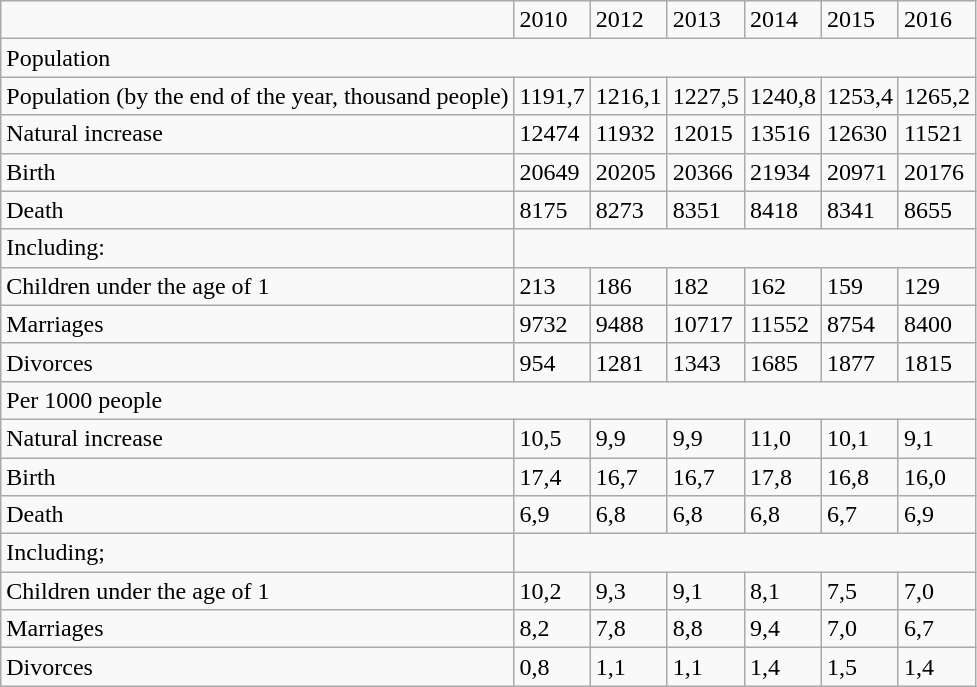<table class="wikitable">
<tr>
<td></td>
<td>2010</td>
<td>2012</td>
<td>2013</td>
<td>2014</td>
<td>2015</td>
<td>2016</td>
</tr>
<tr>
<td colspan="7">Population</td>
</tr>
<tr>
<td>Population  (by the end of the year, thousand people)</td>
<td>1191,7</td>
<td>1216,1</td>
<td>1227,5</td>
<td>1240,8</td>
<td>1253,4</td>
<td>1265,2</td>
</tr>
<tr>
<td>Natural  increase</td>
<td>12474</td>
<td>11932</td>
<td>12015</td>
<td>13516</td>
<td>12630</td>
<td>11521</td>
</tr>
<tr>
<td>Birth</td>
<td>20649</td>
<td>20205</td>
<td>20366</td>
<td>21934</td>
<td>20971</td>
<td>20176</td>
</tr>
<tr>
<td>Death</td>
<td>8175</td>
<td>8273</td>
<td>8351</td>
<td>8418</td>
<td>8341</td>
<td>8655</td>
</tr>
<tr>
<td>Including:</td>
<td colspan="6"></td>
</tr>
<tr>
<td>Children  under the age of 1</td>
<td>213</td>
<td>186</td>
<td>182</td>
<td>162</td>
<td>159</td>
<td>129</td>
</tr>
<tr>
<td>Marriages</td>
<td>9732</td>
<td>9488</td>
<td>10717</td>
<td>11552</td>
<td>8754</td>
<td>8400</td>
</tr>
<tr>
<td>Divorces</td>
<td>954</td>
<td>1281</td>
<td>1343</td>
<td>1685</td>
<td>1877</td>
<td>1815</td>
</tr>
<tr>
<td colspan="7">Per 1000 people</td>
</tr>
<tr>
<td>Natural  increase</td>
<td>10,5</td>
<td>9,9</td>
<td>9,9</td>
<td>11,0</td>
<td>10,1</td>
<td>9,1</td>
</tr>
<tr>
<td>Birth</td>
<td>17,4</td>
<td>16,7</td>
<td>16,7</td>
<td>17,8</td>
<td>16,8</td>
<td>16,0</td>
</tr>
<tr>
<td>Death</td>
<td>6,9</td>
<td>6,8</td>
<td>6,8</td>
<td>6,8</td>
<td>6,7</td>
<td>6,9</td>
</tr>
<tr>
<td>Including;</td>
<td colspan="6"></td>
</tr>
<tr>
<td>Children  under the age of 1</td>
<td>10,2</td>
<td>9,3</td>
<td>9,1</td>
<td>8,1</td>
<td>7,5</td>
<td>7,0</td>
</tr>
<tr>
<td>Marriages</td>
<td>8,2</td>
<td>7,8</td>
<td>8,8</td>
<td>9,4</td>
<td>7,0</td>
<td>6,7</td>
</tr>
<tr>
<td>Divorces</td>
<td>0,8</td>
<td>1,1</td>
<td>1,1</td>
<td>1,4</td>
<td>1,5</td>
<td>1,4</td>
</tr>
</table>
